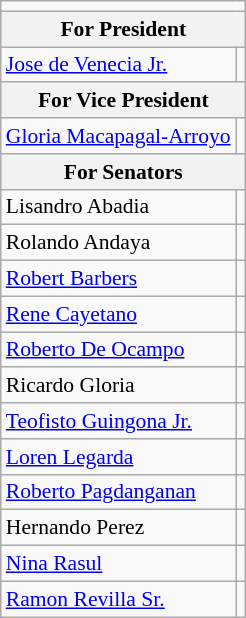<table class=wikitable style="font-size:90%">
<tr>
<td colspan=4 bgcolor=></td>
</tr>
<tr>
<th colspan=5>For President</th>
</tr>
<tr>
<td><a href='#'>Jose de Venecia Jr.</a></td>
<td></td>
</tr>
<tr>
<th colspan=5>For Vice President</th>
</tr>
<tr>
<td><a href='#'>Gloria Macapagal-Arroyo</a></td>
<td></td>
</tr>
<tr>
<th colspan=5>For Senators</th>
</tr>
<tr>
<td>Lisandro Abadia</td>
<td></td>
</tr>
<tr>
<td>Rolando Andaya</td>
<td></td>
</tr>
<tr>
<td><a href='#'>Robert Barbers</a></td>
<td></td>
</tr>
<tr>
<td><a href='#'>Rene Cayetano</a></td>
<td></td>
</tr>
<tr>
<td><a href='#'>Roberto De Ocampo</a></td>
<td></td>
</tr>
<tr>
<td>Ricardo Gloria</td>
<td></td>
</tr>
<tr>
<td><a href='#'>Teofisto Guingona Jr.</a></td>
<td></td>
</tr>
<tr>
<td><a href='#'>Loren Legarda</a></td>
<td></td>
</tr>
<tr>
<td><a href='#'>Roberto Pagdanganan</a></td>
<td></td>
</tr>
<tr>
<td>Hernando Perez</td>
<td></td>
</tr>
<tr>
<td><a href='#'>Nina Rasul</a></td>
<td></td>
</tr>
<tr>
<td><a href='#'>Ramon Revilla Sr.</a></td>
<td></td>
</tr>
</table>
